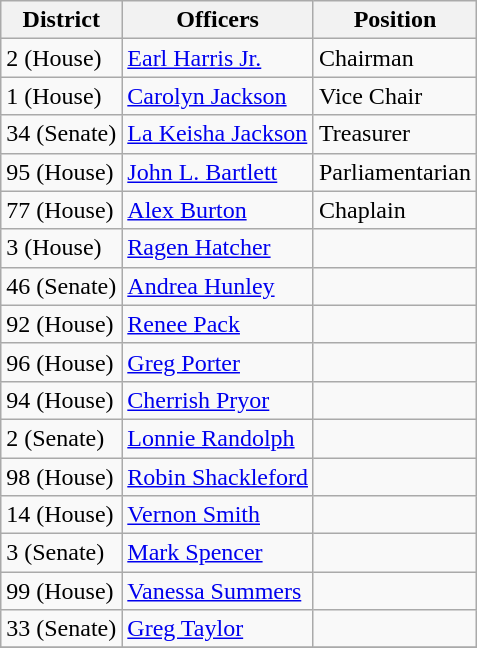<table class="wikitable">
<tr>
<th>District</th>
<th>Officers</th>
<th>Position</th>
</tr>
<tr>
<td>2 (House)</td>
<td><a href='#'>Earl Harris Jr.</a></td>
<td>Chairman</td>
</tr>
<tr>
<td>1 (House)</td>
<td><a href='#'>Carolyn Jackson</a></td>
<td>Vice Chair</td>
</tr>
<tr>
<td>34 (Senate)</td>
<td><a href='#'>La Keisha Jackson</a></td>
<td>Treasurer</td>
</tr>
<tr>
<td>95 (House)</td>
<td><a href='#'>John L. Bartlett</a></td>
<td>Parliamentarian</td>
</tr>
<tr>
<td>77 (House)</td>
<td><a href='#'>Alex Burton</a></td>
<td>Chaplain</td>
</tr>
<tr>
<td>3 (House)</td>
<td><a href='#'>Ragen Hatcher</a></td>
<td></td>
</tr>
<tr>
<td>46 (Senate)</td>
<td><a href='#'>Andrea Hunley</a></td>
<td></td>
</tr>
<tr>
<td>92 (House)</td>
<td><a href='#'>Renee Pack</a></td>
<td></td>
</tr>
<tr>
<td>96 (House)</td>
<td><a href='#'>Greg Porter</a></td>
<td></td>
</tr>
<tr>
<td>94 (House)</td>
<td><a href='#'>Cherrish Pryor</a></td>
<td></td>
</tr>
<tr>
<td>2 (Senate)</td>
<td><a href='#'>Lonnie Randolph</a></td>
<td></td>
</tr>
<tr>
<td>98 (House)</td>
<td><a href='#'>Robin Shackleford</a></td>
<td></td>
</tr>
<tr>
<td>14 (House)</td>
<td><a href='#'>Vernon Smith</a></td>
<td></td>
</tr>
<tr>
<td>3 (Senate)</td>
<td><a href='#'>Mark Spencer</a></td>
<td></td>
</tr>
<tr>
<td>99 (House)</td>
<td><a href='#'>Vanessa Summers</a></td>
<td></td>
</tr>
<tr>
<td>33 (Senate)</td>
<td><a href='#'>Greg Taylor</a></td>
<td></td>
</tr>
<tr>
</tr>
</table>
